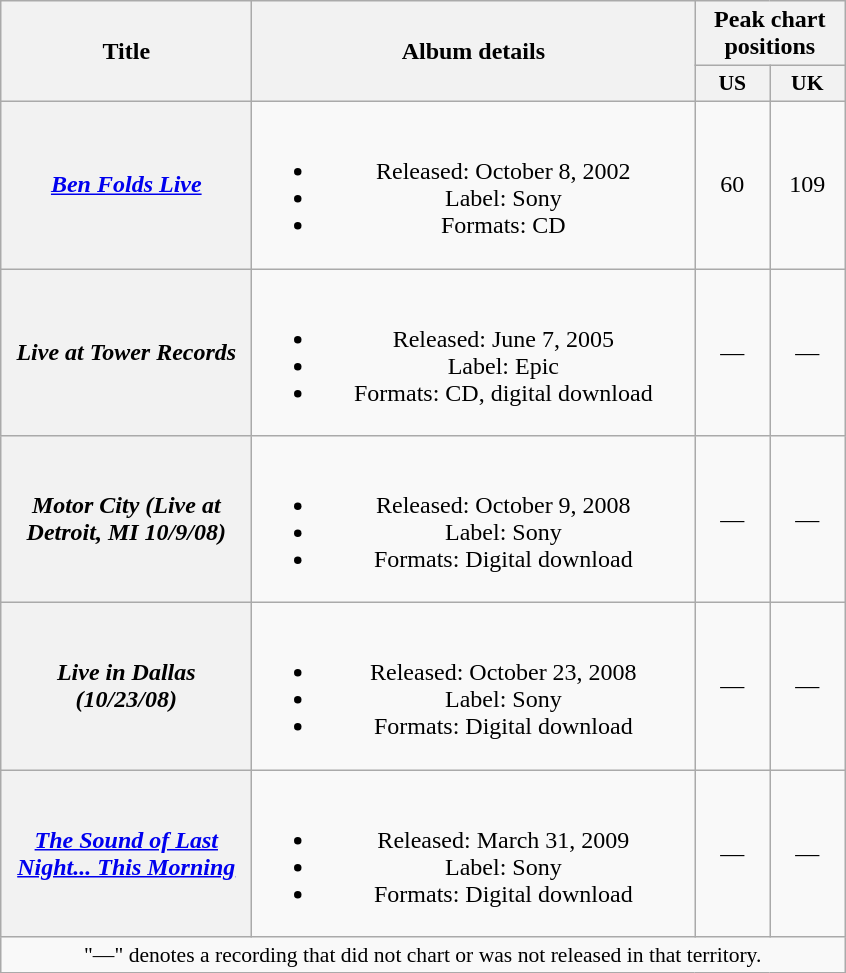<table class="wikitable plainrowheaders" style="text-align:center;">
<tr>
<th scope="col" rowspan="2" style="width:10em;">Title</th>
<th scope="col" rowspan="2" style="width:18em;">Album details</th>
<th scope="col" colspan="2">Peak chart positions</th>
</tr>
<tr>
<th scope="col" style="width:3em;font-size:90%;">US<br></th>
<th scope="col" style="width:3em;font-size:90%;">UK<br></th>
</tr>
<tr>
<th scope="row"><em><a href='#'>Ben Folds Live</a></em></th>
<td><br><ul><li>Released: October 8, 2002</li><li>Label: Sony</li><li>Formats: CD</li></ul></td>
<td>60</td>
<td>109</td>
</tr>
<tr>
<th scope="row"><em>Live at Tower Records</em></th>
<td><br><ul><li>Released: June 7, 2005</li><li>Label: Epic</li><li>Formats: CD, digital download</li></ul></td>
<td>—</td>
<td>—</td>
</tr>
<tr>
<th scope="row"><em>Motor City (Live at Detroit, MI 10/9/08)</em></th>
<td><br><ul><li>Released: October 9, 2008</li><li>Label: Sony</li><li>Formats: Digital download</li></ul></td>
<td>—</td>
<td>—</td>
</tr>
<tr>
<th scope="row"><em>Live in Dallas (10/23/08)</em></th>
<td><br><ul><li>Released: October 23, 2008</li><li>Label: Sony</li><li>Formats: Digital download</li></ul></td>
<td>—</td>
<td>—</td>
</tr>
<tr>
<th scope="row"><em><a href='#'>The Sound of Last Night... This Morning</a></em></th>
<td><br><ul><li>Released: March 31, 2009</li><li>Label: Sony</li><li>Formats: Digital download</li></ul></td>
<td>—</td>
<td>—</td>
</tr>
<tr>
<td colspan="4" style="font-size:90%">"—" denotes a recording that did not chart or was not released in that territory.</td>
</tr>
</table>
